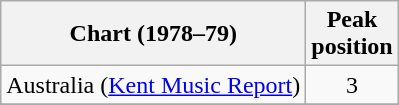<table class="wikitable sortable plainrowheaders">
<tr>
<th scope="col">Chart (1978–79)</th>
<th scope="col">Peak<br>position</th>
</tr>
<tr>
<td>Australia (<a href='#'>Kent Music Report</a>)</td>
<td style="text-align:center;">3</td>
</tr>
<tr>
</tr>
<tr>
</tr>
<tr>
</tr>
<tr>
</tr>
<tr>
</tr>
<tr>
</tr>
<tr>
</tr>
<tr>
</tr>
</table>
